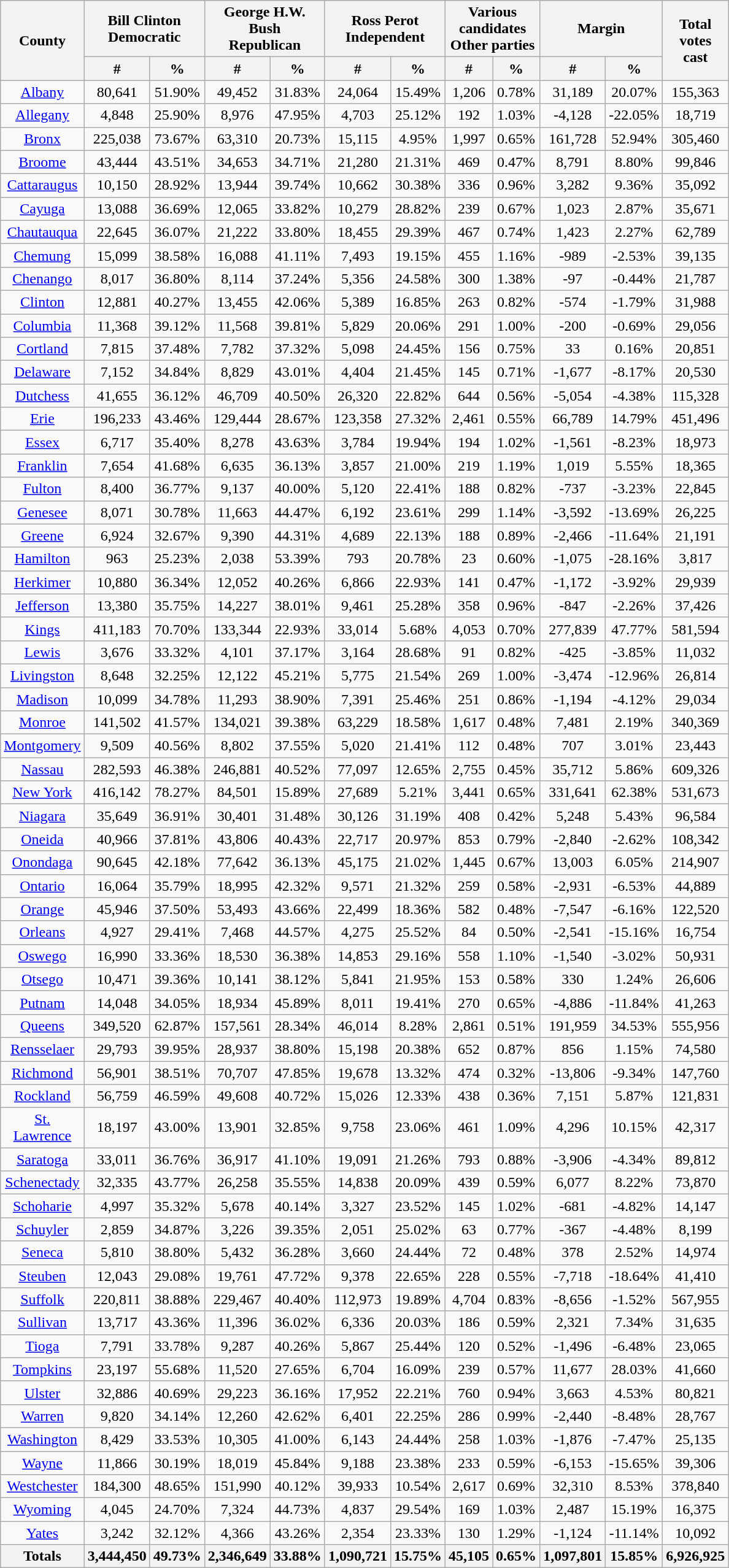<table width="60%" class="wikitable sortable">
<tr>
<th style="text-align:center;"rowspan="2">County</th>
<th style="text-align:center;" colspan="2">Bill Clinton<br>Democratic</th>
<th style="text-align:center;" colspan="2">George H.W. Bush<br>Republican</th>
<th style="text-align:center;" colspan="2">Ross Perot<br>Independent</th>
<th style="text-align:center;" colspan="2">Various candidates<br>Other parties</th>
<th style="text-align:center;" colspan="2">Margin</th>
<th style="text-align:center;" rowspan="2">Total votes cast</th>
</tr>
<tr>
<th data-sort-type="number">#</th>
<th data-sort-type="number">%</th>
<th data-sort-type="number">#</th>
<th data-sort-type="number">%</th>
<th data-sort-type="number">#</th>
<th data-sort-type="number">%</th>
<th data-sort-type="number">#</th>
<th data-sort-type="number">%</th>
<th data-sort-type="number">#</th>
<th data-sort-type="number">%</th>
</tr>
<tr style="text-align:center;">
<td><a href='#'>Albany</a></td>
<td>80,641</td>
<td>51.90%</td>
<td>49,452</td>
<td>31.83%</td>
<td>24,064</td>
<td>15.49%</td>
<td>1,206</td>
<td>0.78%</td>
<td>31,189</td>
<td>20.07%</td>
<td>155,363</td>
</tr>
<tr style="text-align:center;">
<td><a href='#'>Allegany</a></td>
<td>4,848</td>
<td>25.90%</td>
<td>8,976</td>
<td>47.95%</td>
<td>4,703</td>
<td>25.12%</td>
<td>192</td>
<td>1.03%</td>
<td>-4,128</td>
<td>-22.05%</td>
<td>18,719</td>
</tr>
<tr style="text-align:center;">
<td><a href='#'>Bronx</a></td>
<td>225,038</td>
<td>73.67%</td>
<td>63,310</td>
<td>20.73%</td>
<td>15,115</td>
<td>4.95%</td>
<td>1,997</td>
<td>0.65%</td>
<td>161,728</td>
<td>52.94%</td>
<td>305,460</td>
</tr>
<tr style="text-align:center;">
<td><a href='#'>Broome</a></td>
<td>43,444</td>
<td>43.51%</td>
<td>34,653</td>
<td>34.71%</td>
<td>21,280</td>
<td>21.31%</td>
<td>469</td>
<td>0.47%</td>
<td>8,791</td>
<td>8.80%</td>
<td>99,846</td>
</tr>
<tr style="text-align:center;">
<td><a href='#'>Cattaraugus</a></td>
<td>10,150</td>
<td>28.92%</td>
<td>13,944</td>
<td>39.74%</td>
<td>10,662</td>
<td>30.38%</td>
<td>336</td>
<td>0.96%</td>
<td>3,282</td>
<td>9.36%</td>
<td>35,092</td>
</tr>
<tr style="text-align:center;">
<td><a href='#'>Cayuga</a></td>
<td>13,088</td>
<td>36.69%</td>
<td>12,065</td>
<td>33.82%</td>
<td>10,279</td>
<td>28.82%</td>
<td>239</td>
<td>0.67%</td>
<td>1,023</td>
<td>2.87%</td>
<td>35,671</td>
</tr>
<tr style="text-align:center;">
<td><a href='#'>Chautauqua</a></td>
<td>22,645</td>
<td>36.07%</td>
<td>21,222</td>
<td>33.80%</td>
<td>18,455</td>
<td>29.39%</td>
<td>467</td>
<td>0.74%</td>
<td>1,423</td>
<td>2.27%</td>
<td>62,789</td>
</tr>
<tr style="text-align:center;">
<td><a href='#'>Chemung</a></td>
<td>15,099</td>
<td>38.58%</td>
<td>16,088</td>
<td>41.11%</td>
<td>7,493</td>
<td>19.15%</td>
<td>455</td>
<td>1.16%</td>
<td>-989</td>
<td>-2.53%</td>
<td>39,135</td>
</tr>
<tr style="text-align:center;">
<td><a href='#'>Chenango</a></td>
<td>8,017</td>
<td>36.80%</td>
<td>8,114</td>
<td>37.24%</td>
<td>5,356</td>
<td>24.58%</td>
<td>300</td>
<td>1.38%</td>
<td>-97</td>
<td>-0.44%</td>
<td>21,787</td>
</tr>
<tr style="text-align:center;">
<td><a href='#'>Clinton</a></td>
<td>12,881</td>
<td>40.27%</td>
<td>13,455</td>
<td>42.06%</td>
<td>5,389</td>
<td>16.85%</td>
<td>263</td>
<td>0.82%</td>
<td>-574</td>
<td>-1.79%</td>
<td>31,988</td>
</tr>
<tr style="text-align:center;">
<td><a href='#'>Columbia</a></td>
<td>11,368</td>
<td>39.12%</td>
<td>11,568</td>
<td>39.81%</td>
<td>5,829</td>
<td>20.06%</td>
<td>291</td>
<td>1.00%</td>
<td>-200</td>
<td>-0.69%</td>
<td>29,056</td>
</tr>
<tr style="text-align:center;">
<td><a href='#'>Cortland</a></td>
<td>7,815</td>
<td>37.48%</td>
<td>7,782</td>
<td>37.32%</td>
<td>5,098</td>
<td>24.45%</td>
<td>156</td>
<td>0.75%</td>
<td>33</td>
<td>0.16%</td>
<td>20,851</td>
</tr>
<tr style="text-align:center;">
<td><a href='#'>Delaware</a></td>
<td>7,152</td>
<td>34.84%</td>
<td>8,829</td>
<td>43.01%</td>
<td>4,404</td>
<td>21.45%</td>
<td>145</td>
<td>0.71%</td>
<td>-1,677</td>
<td>-8.17%</td>
<td>20,530</td>
</tr>
<tr style="text-align:center;">
<td><a href='#'>Dutchess</a></td>
<td>41,655</td>
<td>36.12%</td>
<td>46,709</td>
<td>40.50%</td>
<td>26,320</td>
<td>22.82%</td>
<td>644</td>
<td>0.56%</td>
<td>-5,054</td>
<td>-4.38%</td>
<td>115,328</td>
</tr>
<tr style="text-align:center;">
<td><a href='#'>Erie</a></td>
<td>196,233</td>
<td>43.46%</td>
<td>129,444</td>
<td>28.67%</td>
<td>123,358</td>
<td>27.32%</td>
<td>2,461</td>
<td>0.55%</td>
<td>66,789</td>
<td>14.79%</td>
<td>451,496</td>
</tr>
<tr style="text-align:center;">
<td><a href='#'>Essex</a></td>
<td>6,717</td>
<td>35.40%</td>
<td>8,278</td>
<td>43.63%</td>
<td>3,784</td>
<td>19.94%</td>
<td>194</td>
<td>1.02%</td>
<td>-1,561</td>
<td>-8.23%</td>
<td>18,973</td>
</tr>
<tr style="text-align:center;">
<td><a href='#'>Franklin</a></td>
<td>7,654</td>
<td>41.68%</td>
<td>6,635</td>
<td>36.13%</td>
<td>3,857</td>
<td>21.00%</td>
<td>219</td>
<td>1.19%</td>
<td>1,019</td>
<td>5.55%</td>
<td>18,365</td>
</tr>
<tr style="text-align:center;">
<td><a href='#'>Fulton</a></td>
<td>8,400</td>
<td>36.77%</td>
<td>9,137</td>
<td>40.00%</td>
<td>5,120</td>
<td>22.41%</td>
<td>188</td>
<td>0.82%</td>
<td>-737</td>
<td>-3.23%</td>
<td>22,845</td>
</tr>
<tr style="text-align:center;">
<td><a href='#'>Genesee</a></td>
<td>8,071</td>
<td>30.78%</td>
<td>11,663</td>
<td>44.47%</td>
<td>6,192</td>
<td>23.61%</td>
<td>299</td>
<td>1.14%</td>
<td>-3,592</td>
<td>-13.69%</td>
<td>26,225</td>
</tr>
<tr style="text-align:center;">
<td><a href='#'>Greene</a></td>
<td>6,924</td>
<td>32.67%</td>
<td>9,390</td>
<td>44.31%</td>
<td>4,689</td>
<td>22.13%</td>
<td>188</td>
<td>0.89%</td>
<td>-2,466</td>
<td>-11.64%</td>
<td>21,191</td>
</tr>
<tr style="text-align:center;">
<td><a href='#'>Hamilton</a></td>
<td>963</td>
<td>25.23%</td>
<td>2,038</td>
<td>53.39%</td>
<td>793</td>
<td>20.78%</td>
<td>23</td>
<td>0.60%</td>
<td>-1,075</td>
<td>-28.16%</td>
<td>3,817</td>
</tr>
<tr style="text-align:center;">
<td><a href='#'>Herkimer</a></td>
<td>10,880</td>
<td>36.34%</td>
<td>12,052</td>
<td>40.26%</td>
<td>6,866</td>
<td>22.93%</td>
<td>141</td>
<td>0.47%</td>
<td>-1,172</td>
<td>-3.92%</td>
<td>29,939</td>
</tr>
<tr style="text-align:center;">
<td><a href='#'>Jefferson</a></td>
<td>13,380</td>
<td>35.75%</td>
<td>14,227</td>
<td>38.01%</td>
<td>9,461</td>
<td>25.28%</td>
<td>358</td>
<td>0.96%</td>
<td>-847</td>
<td>-2.26%</td>
<td>37,426</td>
</tr>
<tr style="text-align:center;">
<td><a href='#'>Kings</a></td>
<td>411,183</td>
<td>70.70%</td>
<td>133,344</td>
<td>22.93%</td>
<td>33,014</td>
<td>5.68%</td>
<td>4,053</td>
<td>0.70%</td>
<td>277,839</td>
<td>47.77%</td>
<td>581,594</td>
</tr>
<tr style="text-align:center;">
<td><a href='#'>Lewis</a></td>
<td>3,676</td>
<td>33.32%</td>
<td>4,101</td>
<td>37.17%</td>
<td>3,164</td>
<td>28.68%</td>
<td>91</td>
<td>0.82%</td>
<td>-425</td>
<td>-3.85%</td>
<td>11,032</td>
</tr>
<tr style="text-align:center;">
<td><a href='#'>Livingston</a></td>
<td>8,648</td>
<td>32.25%</td>
<td>12,122</td>
<td>45.21%</td>
<td>5,775</td>
<td>21.54%</td>
<td>269</td>
<td>1.00%</td>
<td>-3,474</td>
<td>-12.96%</td>
<td>26,814</td>
</tr>
<tr style="text-align:center;">
<td><a href='#'>Madison</a></td>
<td>10,099</td>
<td>34.78%</td>
<td>11,293</td>
<td>38.90%</td>
<td>7,391</td>
<td>25.46%</td>
<td>251</td>
<td>0.86%</td>
<td>-1,194</td>
<td>-4.12%</td>
<td>29,034</td>
</tr>
<tr style="text-align:center;">
<td><a href='#'>Monroe</a></td>
<td>141,502</td>
<td>41.57%</td>
<td>134,021</td>
<td>39.38%</td>
<td>63,229</td>
<td>18.58%</td>
<td>1,617</td>
<td>0.48%</td>
<td>7,481</td>
<td>2.19%</td>
<td>340,369</td>
</tr>
<tr style="text-align:center;">
<td><a href='#'>Montgomery</a></td>
<td>9,509</td>
<td>40.56%</td>
<td>8,802</td>
<td>37.55%</td>
<td>5,020</td>
<td>21.41%</td>
<td>112</td>
<td>0.48%</td>
<td>707</td>
<td>3.01%</td>
<td>23,443</td>
</tr>
<tr style="text-align:center;">
<td><a href='#'>Nassau</a></td>
<td>282,593</td>
<td>46.38%</td>
<td>246,881</td>
<td>40.52%</td>
<td>77,097</td>
<td>12.65%</td>
<td>2,755</td>
<td>0.45%</td>
<td>35,712</td>
<td>5.86%</td>
<td>609,326</td>
</tr>
<tr style="text-align:center;">
<td><a href='#'>New York</a></td>
<td>416,142</td>
<td>78.27%</td>
<td>84,501</td>
<td>15.89%</td>
<td>27,689</td>
<td>5.21%</td>
<td>3,441</td>
<td>0.65%</td>
<td>331,641</td>
<td>62.38%</td>
<td>531,673</td>
</tr>
<tr style="text-align:center;">
<td><a href='#'>Niagara</a></td>
<td>35,649</td>
<td>36.91%</td>
<td>30,401</td>
<td>31.48%</td>
<td>30,126</td>
<td>31.19%</td>
<td>408</td>
<td>0.42%</td>
<td>5,248</td>
<td>5.43%</td>
<td>96,584</td>
</tr>
<tr style="text-align:center;">
<td><a href='#'>Oneida</a></td>
<td>40,966</td>
<td>37.81%</td>
<td>43,806</td>
<td>40.43%</td>
<td>22,717</td>
<td>20.97%</td>
<td>853</td>
<td>0.79%</td>
<td>-2,840</td>
<td>-2.62%</td>
<td>108,342</td>
</tr>
<tr style="text-align:center;">
<td><a href='#'>Onondaga</a></td>
<td>90,645</td>
<td>42.18%</td>
<td>77,642</td>
<td>36.13%</td>
<td>45,175</td>
<td>21.02%</td>
<td>1,445</td>
<td>0.67%</td>
<td>13,003</td>
<td>6.05%</td>
<td>214,907</td>
</tr>
<tr style="text-align:center;">
<td><a href='#'>Ontario</a></td>
<td>16,064</td>
<td>35.79%</td>
<td>18,995</td>
<td>42.32%</td>
<td>9,571</td>
<td>21.32%</td>
<td>259</td>
<td>0.58%</td>
<td>-2,931</td>
<td>-6.53%</td>
<td>44,889</td>
</tr>
<tr style="text-align:center;">
<td><a href='#'>Orange</a></td>
<td>45,946</td>
<td>37.50%</td>
<td>53,493</td>
<td>43.66%</td>
<td>22,499</td>
<td>18.36%</td>
<td>582</td>
<td>0.48%</td>
<td>-7,547</td>
<td>-6.16%</td>
<td>122,520</td>
</tr>
<tr style="text-align:center;">
<td><a href='#'>Orleans</a></td>
<td>4,927</td>
<td>29.41%</td>
<td>7,468</td>
<td>44.57%</td>
<td>4,275</td>
<td>25.52%</td>
<td>84</td>
<td>0.50%</td>
<td>-2,541</td>
<td>-15.16%</td>
<td>16,754</td>
</tr>
<tr style="text-align:center;">
<td><a href='#'>Oswego</a></td>
<td>16,990</td>
<td>33.36%</td>
<td>18,530</td>
<td>36.38%</td>
<td>14,853</td>
<td>29.16%</td>
<td>558</td>
<td>1.10%</td>
<td>-1,540</td>
<td>-3.02%</td>
<td>50,931</td>
</tr>
<tr style="text-align:center;">
<td><a href='#'>Otsego</a></td>
<td>10,471</td>
<td>39.36%</td>
<td>10,141</td>
<td>38.12%</td>
<td>5,841</td>
<td>21.95%</td>
<td>153</td>
<td>0.58%</td>
<td>330</td>
<td>1.24%</td>
<td>26,606</td>
</tr>
<tr style="text-align:center;">
<td><a href='#'>Putnam</a></td>
<td>14,048</td>
<td>34.05%</td>
<td>18,934</td>
<td>45.89%</td>
<td>8,011</td>
<td>19.41%</td>
<td>270</td>
<td>0.65%</td>
<td>-4,886</td>
<td>-11.84%</td>
<td>41,263</td>
</tr>
<tr style="text-align:center;">
<td><a href='#'>Queens</a></td>
<td>349,520</td>
<td>62.87%</td>
<td>157,561</td>
<td>28.34%</td>
<td>46,014</td>
<td>8.28%</td>
<td>2,861</td>
<td>0.51%</td>
<td>191,959</td>
<td>34.53%</td>
<td>555,956</td>
</tr>
<tr style="text-align:center;">
<td><a href='#'>Rensselaer</a></td>
<td>29,793</td>
<td>39.95%</td>
<td>28,937</td>
<td>38.80%</td>
<td>15,198</td>
<td>20.38%</td>
<td>652</td>
<td>0.87%</td>
<td>856</td>
<td>1.15%</td>
<td>74,580</td>
</tr>
<tr style="text-align:center;">
<td><a href='#'>Richmond</a></td>
<td>56,901</td>
<td>38.51%</td>
<td>70,707</td>
<td>47.85%</td>
<td>19,678</td>
<td>13.32%</td>
<td>474</td>
<td>0.32%</td>
<td>-13,806</td>
<td>-9.34%</td>
<td>147,760</td>
</tr>
<tr style="text-align:center;">
<td><a href='#'>Rockland</a></td>
<td>56,759</td>
<td>46.59%</td>
<td>49,608</td>
<td>40.72%</td>
<td>15,026</td>
<td>12.33%</td>
<td>438</td>
<td>0.36%</td>
<td>7,151</td>
<td>5.87%</td>
<td>121,831</td>
</tr>
<tr style="text-align:center;">
<td><a href='#'>St. Lawrence</a></td>
<td>18,197</td>
<td>43.00%</td>
<td>13,901</td>
<td>32.85%</td>
<td>9,758</td>
<td>23.06%</td>
<td>461</td>
<td>1.09%</td>
<td>4,296</td>
<td>10.15%</td>
<td>42,317</td>
</tr>
<tr style="text-align:center;">
<td><a href='#'>Saratoga</a></td>
<td>33,011</td>
<td>36.76%</td>
<td>36,917</td>
<td>41.10%</td>
<td>19,091</td>
<td>21.26%</td>
<td>793</td>
<td>0.88%</td>
<td>-3,906</td>
<td>-4.34%</td>
<td>89,812</td>
</tr>
<tr style="text-align:center;">
<td><a href='#'>Schenectady</a></td>
<td>32,335</td>
<td>43.77%</td>
<td>26,258</td>
<td>35.55%</td>
<td>14,838</td>
<td>20.09%</td>
<td>439</td>
<td>0.59%</td>
<td>6,077</td>
<td>8.22%</td>
<td>73,870</td>
</tr>
<tr style="text-align:center;">
<td><a href='#'>Schoharie</a></td>
<td>4,997</td>
<td>35.32%</td>
<td>5,678</td>
<td>40.14%</td>
<td>3,327</td>
<td>23.52%</td>
<td>145</td>
<td>1.02%</td>
<td>-681</td>
<td>-4.82%</td>
<td>14,147</td>
</tr>
<tr style="text-align:center;">
<td><a href='#'>Schuyler</a></td>
<td>2,859</td>
<td>34.87%</td>
<td>3,226</td>
<td>39.35%</td>
<td>2,051</td>
<td>25.02%</td>
<td>63</td>
<td>0.77%</td>
<td>-367</td>
<td>-4.48%</td>
<td>8,199</td>
</tr>
<tr style="text-align:center;">
<td><a href='#'>Seneca</a></td>
<td>5,810</td>
<td>38.80%</td>
<td>5,432</td>
<td>36.28%</td>
<td>3,660</td>
<td>24.44%</td>
<td>72</td>
<td>0.48%</td>
<td>378</td>
<td>2.52%</td>
<td>14,974</td>
</tr>
<tr style="text-align:center;">
<td><a href='#'>Steuben</a></td>
<td>12,043</td>
<td>29.08%</td>
<td>19,761</td>
<td>47.72%</td>
<td>9,378</td>
<td>22.65%</td>
<td>228</td>
<td>0.55%</td>
<td>-7,718</td>
<td>-18.64%</td>
<td>41,410</td>
</tr>
<tr style="text-align:center;">
<td><a href='#'>Suffolk</a></td>
<td>220,811</td>
<td>38.88%</td>
<td>229,467</td>
<td>40.40%</td>
<td>112,973</td>
<td>19.89%</td>
<td>4,704</td>
<td>0.83%</td>
<td>-8,656</td>
<td>-1.52%</td>
<td>567,955</td>
</tr>
<tr style="text-align:center;">
<td><a href='#'>Sullivan</a></td>
<td>13,717</td>
<td>43.36%</td>
<td>11,396</td>
<td>36.02%</td>
<td>6,336</td>
<td>20.03%</td>
<td>186</td>
<td>0.59%</td>
<td>2,321</td>
<td>7.34%</td>
<td>31,635</td>
</tr>
<tr style="text-align:center;">
<td><a href='#'>Tioga</a></td>
<td>7,791</td>
<td>33.78%</td>
<td>9,287</td>
<td>40.26%</td>
<td>5,867</td>
<td>25.44%</td>
<td>120</td>
<td>0.52%</td>
<td>-1,496</td>
<td>-6.48%</td>
<td>23,065</td>
</tr>
<tr style="text-align:center;">
<td><a href='#'>Tompkins</a></td>
<td>23,197</td>
<td>55.68%</td>
<td>11,520</td>
<td>27.65%</td>
<td>6,704</td>
<td>16.09%</td>
<td>239</td>
<td>0.57%</td>
<td>11,677</td>
<td>28.03%</td>
<td>41,660</td>
</tr>
<tr style="text-align:center;">
<td><a href='#'>Ulster</a></td>
<td>32,886</td>
<td>40.69%</td>
<td>29,223</td>
<td>36.16%</td>
<td>17,952</td>
<td>22.21%</td>
<td>760</td>
<td>0.94%</td>
<td>3,663</td>
<td>4.53%</td>
<td>80,821</td>
</tr>
<tr style="text-align:center;">
<td><a href='#'>Warren</a></td>
<td>9,820</td>
<td>34.14%</td>
<td>12,260</td>
<td>42.62%</td>
<td>6,401</td>
<td>22.25%</td>
<td>286</td>
<td>0.99%</td>
<td>-2,440</td>
<td>-8.48%</td>
<td>28,767</td>
</tr>
<tr style="text-align:center;">
<td><a href='#'>Washington</a></td>
<td>8,429</td>
<td>33.53%</td>
<td>10,305</td>
<td>41.00%</td>
<td>6,143</td>
<td>24.44%</td>
<td>258</td>
<td>1.03%</td>
<td>-1,876</td>
<td>-7.47%</td>
<td>25,135</td>
</tr>
<tr style="text-align:center;">
<td><a href='#'>Wayne</a></td>
<td>11,866</td>
<td>30.19%</td>
<td>18,019</td>
<td>45.84%</td>
<td>9,188</td>
<td>23.38%</td>
<td>233</td>
<td>0.59%</td>
<td>-6,153</td>
<td>-15.65%</td>
<td>39,306</td>
</tr>
<tr style="text-align:center;">
<td><a href='#'>Westchester</a></td>
<td>184,300</td>
<td>48.65%</td>
<td>151,990</td>
<td>40.12%</td>
<td>39,933</td>
<td>10.54%</td>
<td>2,617</td>
<td>0.69%</td>
<td>32,310</td>
<td>8.53%</td>
<td>378,840</td>
</tr>
<tr style="text-align:center;">
<td><a href='#'>Wyoming</a></td>
<td>4,045</td>
<td>24.70%</td>
<td>7,324</td>
<td>44.73%</td>
<td>4,837</td>
<td>29.54%</td>
<td>169</td>
<td>1.03%</td>
<td>2,487</td>
<td>15.19%</td>
<td>16,375</td>
</tr>
<tr style="text-align:center;">
<td><a href='#'>Yates</a></td>
<td>3,242</td>
<td>32.12%</td>
<td>4,366</td>
<td>43.26%</td>
<td>2,354</td>
<td>23.33%</td>
<td>130</td>
<td>1.29%</td>
<td>-1,124</td>
<td>-11.14%</td>
<td>10,092</td>
</tr>
<tr style="text-align:center;">
<th>Totals</th>
<th>3,444,450</th>
<th>49.73%</th>
<th>2,346,649</th>
<th>33.88%</th>
<th>1,090,721</th>
<th>15.75%</th>
<th>45,105</th>
<th>0.65%</th>
<th>1,097,801</th>
<th>15.85%</th>
<th>6,926,925</th>
</tr>
</table>
